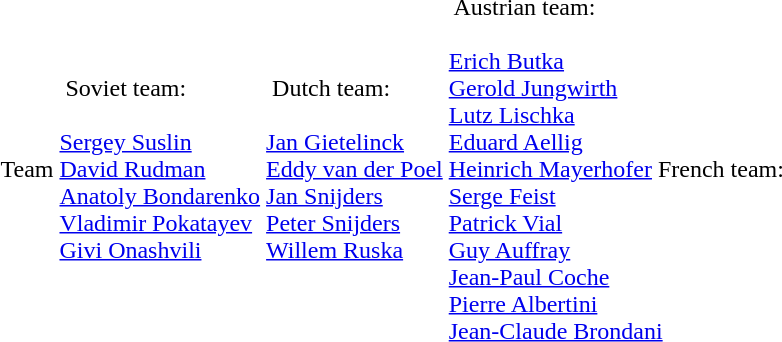<table>
<tr>
<td>Team</td>
<td> Soviet team:<br><br><a href='#'>Sergey Suslin</a><br>
<a href='#'>David Rudman</a><br>
<a href='#'>Anatoly Bondarenko</a><br>
<a href='#'>Vladimir Pokatayev</a><br>
<a href='#'>Givi Onashvili</a></td>
<td> Dutch team:<br><br><a href='#'>Jan Gietelinck</a><br>
<a href='#'>Eddy van der Poel</a><br>
<a href='#'>Jan Snijders</a><br>
<a href='#'>Peter Snijders</a><br>
<a href='#'>Willem Ruska</a></td>
<td> Austrian team:<br><br><a href='#'>Erich Butka</a><br>
<a href='#'>Gerold Jungwirth</a><br>
<a href='#'>Lutz Lischka</a><br>
<a href='#'>Eduard Aellig</a><br>
<a href='#'>Heinrich Mayerhofer</a> French team:<br>
<a href='#'>Serge Feist</a><br>
<a href='#'>Patrick Vial</a><br>
<a href='#'>Guy Auffray</a><br>
<a href='#'>Jean-Paul Coche</a><br>
<a href='#'>Pierre Albertini</a><br>
<a href='#'>Jean-Claude Brondani</a></td>
</tr>
</table>
